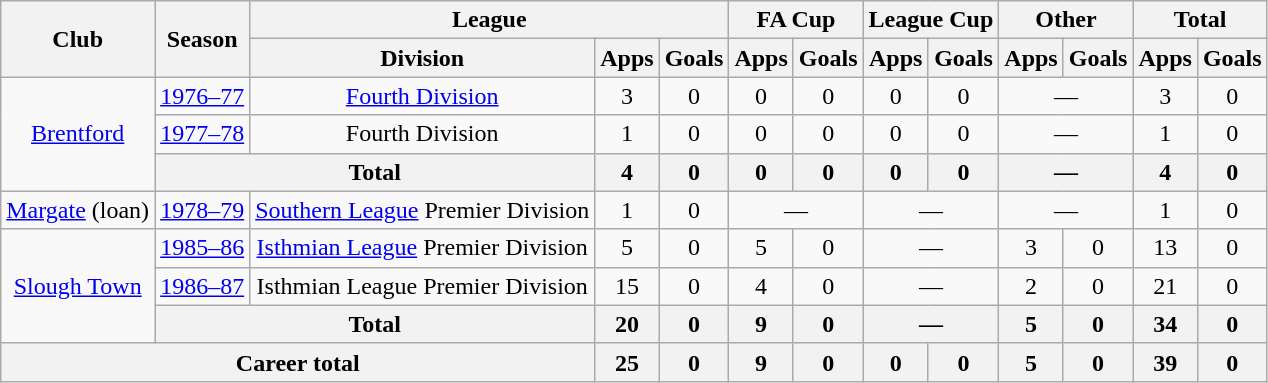<table class="wikitable" style="text-align: center;">
<tr>
<th rowspan="2">Club</th>
<th rowspan="2">Season</th>
<th colspan="3">League</th>
<th colspan="2">FA Cup</th>
<th colspan="2">League Cup</th>
<th colspan="2">Other</th>
<th colspan="2">Total</th>
</tr>
<tr>
<th>Division</th>
<th>Apps</th>
<th>Goals</th>
<th>Apps</th>
<th>Goals</th>
<th>Apps</th>
<th>Goals</th>
<th>Apps</th>
<th>Goals</th>
<th>Apps</th>
<th>Goals</th>
</tr>
<tr>
<td rowspan="3"><a href='#'>Brentford</a></td>
<td><a href='#'>1976–77</a></td>
<td><a href='#'>Fourth Division</a></td>
<td>3</td>
<td>0</td>
<td>0</td>
<td>0</td>
<td>0</td>
<td>0</td>
<td colspan="2">—</td>
<td>3</td>
<td>0</td>
</tr>
<tr>
<td><a href='#'>1977–78</a></td>
<td>Fourth Division</td>
<td>1</td>
<td>0</td>
<td>0</td>
<td>0</td>
<td>0</td>
<td>0</td>
<td colspan="2">—</td>
<td>1</td>
<td>0</td>
</tr>
<tr>
<th colspan="2">Total</th>
<th>4</th>
<th>0</th>
<th>0</th>
<th>0</th>
<th>0</th>
<th>0</th>
<th colspan="2">—</th>
<th>4</th>
<th>0</th>
</tr>
<tr>
<td><a href='#'>Margate</a> (loan)</td>
<td><a href='#'>1978–79</a></td>
<td><a href='#'>Southern League</a> Premier Division</td>
<td>1</td>
<td>0</td>
<td colspan="2">—</td>
<td colspan="2">—</td>
<td colspan="2">—</td>
<td>1</td>
<td>0</td>
</tr>
<tr>
<td rowspan="3"><a href='#'>Slough Town</a></td>
<td><a href='#'>1985–86</a></td>
<td><a href='#'>Isthmian League</a> Premier Division</td>
<td>5</td>
<td>0</td>
<td>5</td>
<td>0</td>
<td colspan="2">—</td>
<td>3</td>
<td>0</td>
<td>13</td>
<td>0</td>
</tr>
<tr>
<td><a href='#'>1986–87</a></td>
<td>Isthmian League Premier Division</td>
<td>15</td>
<td>0</td>
<td>4</td>
<td>0</td>
<td colspan="2">—</td>
<td>2</td>
<td>0</td>
<td>21</td>
<td>0</td>
</tr>
<tr>
<th colspan="2">Total</th>
<th>20</th>
<th>0</th>
<th>9</th>
<th>0</th>
<th colspan="2">—</th>
<th>5</th>
<th>0</th>
<th>34</th>
<th>0</th>
</tr>
<tr>
<th colspan="3">Career total</th>
<th>25</th>
<th>0</th>
<th>9</th>
<th>0</th>
<th>0</th>
<th>0</th>
<th>5</th>
<th>0</th>
<th>39</th>
<th>0</th>
</tr>
</table>
